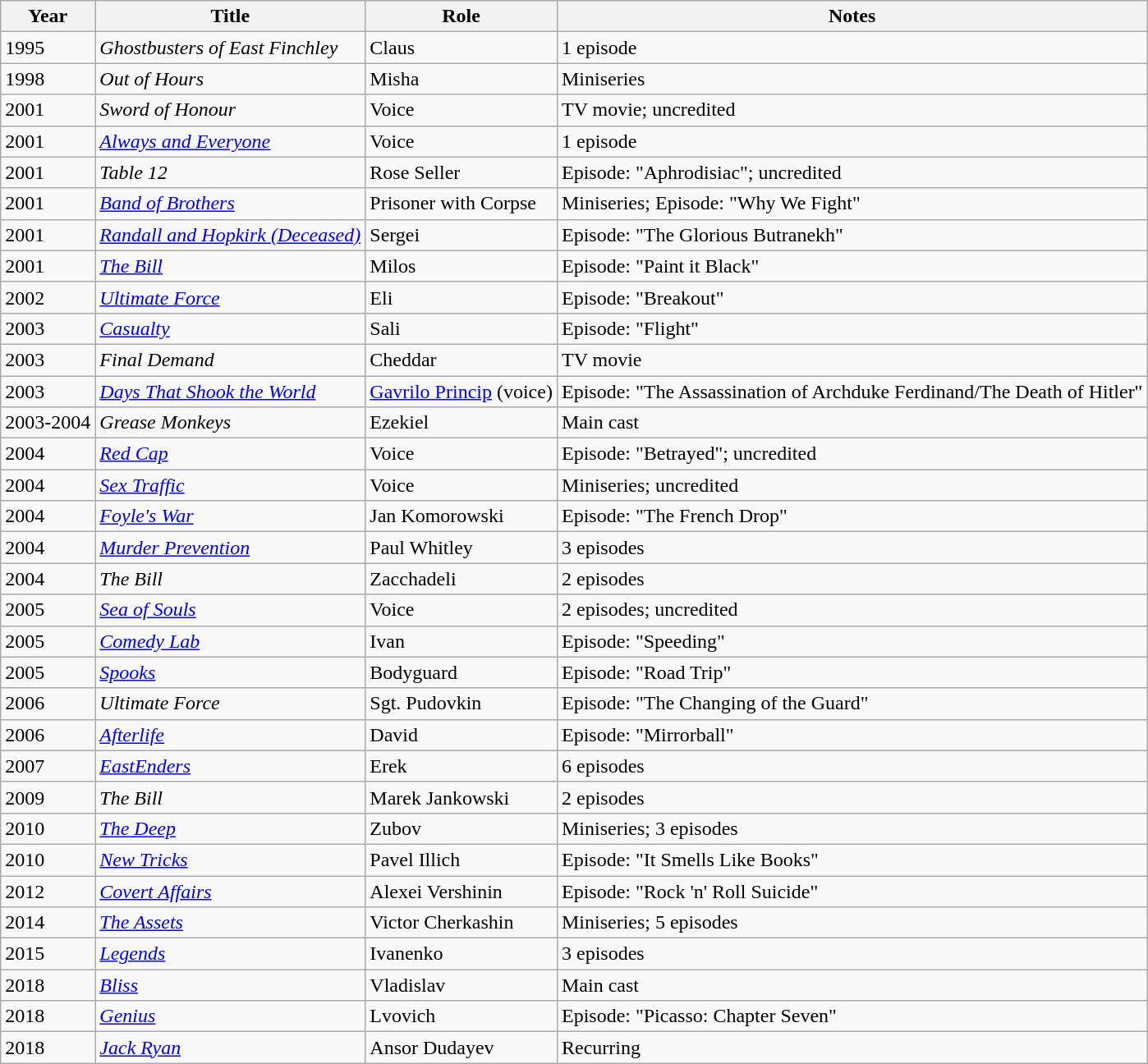<table class="wikitable unsortable">
<tr>
<th>Year</th>
<th>Title</th>
<th>Role</th>
<th>Notes</th>
</tr>
<tr>
<td>1995</td>
<td><em>Ghostbusters of East Finchley</em></td>
<td>Claus</td>
<td>1 episode</td>
</tr>
<tr>
<td>1998</td>
<td><em>Out of Hours</em></td>
<td>Misha</td>
<td>Miniseries</td>
</tr>
<tr>
<td>2001</td>
<td><em>Sword of Honour</em></td>
<td>Voice</td>
<td>TV movie; uncredited</td>
</tr>
<tr>
<td>2001</td>
<td><em><a href='#'>Always and Everyone</a></em></td>
<td>Voice</td>
<td>1 episode</td>
</tr>
<tr>
<td>2001</td>
<td><em>Table 12</em></td>
<td>Rose Seller</td>
<td>Episode: "Aphrodisiac"; uncredited</td>
</tr>
<tr>
<td>2001</td>
<td><em><a href='#'>Band of Brothers</a></em></td>
<td>Prisoner with Corpse</td>
<td>Miniseries; Episode: "Why We Fight"</td>
</tr>
<tr>
<td>2001</td>
<td><em><a href='#'>Randall and Hopkirk (Deceased)</a></em></td>
<td>Sergei</td>
<td>Episode: "The Glorious Butranekh"</td>
</tr>
<tr>
<td>2001</td>
<td><em><a href='#'>The Bill</a></em></td>
<td>Milos</td>
<td>Episode: "Paint it Black"</td>
</tr>
<tr>
<td>2002</td>
<td><em><a href='#'>Ultimate Force</a></em></td>
<td>Eli</td>
<td>Episode: "Breakout"</td>
</tr>
<tr>
<td>2003</td>
<td><em><a href='#'>Casualty</a></em></td>
<td>Sali</td>
<td>Episode: "Flight"</td>
</tr>
<tr>
<td>2003</td>
<td><em>Final Demand</em></td>
<td>Cheddar</td>
<td>TV movie</td>
</tr>
<tr>
<td>2003</td>
<td><em><a href='#'>Days That Shook the World</a></em></td>
<td><a href='#'>Gavrilo Princip</a> (voice)</td>
<td>Episode: "The Assassination of Archduke Ferdinand/The Death of Hitler"</td>
</tr>
<tr>
<td>2003-2004</td>
<td><em>Grease Monkeys</em></td>
<td>Ezekiel</td>
<td>Main cast</td>
</tr>
<tr>
<td>2004</td>
<td><em><a href='#'>Red Cap</a></em></td>
<td>Voice</td>
<td>Episode: "Betrayed"; uncredited</td>
</tr>
<tr>
<td>2004</td>
<td><em><a href='#'>Sex Traffic</a></em></td>
<td>Voice</td>
<td>Miniseries; uncredited</td>
</tr>
<tr>
<td>2004</td>
<td><em><a href='#'>Foyle's War</a></em></td>
<td>Jan Komorowski</td>
<td>Episode: "The French Drop"</td>
</tr>
<tr>
<td>2004</td>
<td><em><a href='#'>Murder Prevention</a></em></td>
<td>Paul Whitley</td>
<td>3 episodes</td>
</tr>
<tr>
<td>2004</td>
<td><em>The Bill</em></td>
<td>Zacchadeli</td>
<td>2 episodes</td>
</tr>
<tr>
<td>2005</td>
<td><em><a href='#'>Sea of Souls</a></em></td>
<td>Voice</td>
<td>2 episodes; uncredited</td>
</tr>
<tr>
<td>2005</td>
<td><em><a href='#'>Comedy Lab</a></em></td>
<td>Ivan</td>
<td>Episode: "Speeding"</td>
</tr>
<tr>
<td>2005</td>
<td><em><a href='#'>Spooks</a></em></td>
<td>Bodyguard</td>
<td>Episode: "Road Trip"</td>
</tr>
<tr>
<td>2006</td>
<td><em>Ultimate Force</em></td>
<td>Sgt. Pudovkin</td>
<td>Episode: "The Changing of the Guard"</td>
</tr>
<tr>
<td>2006</td>
<td><em><a href='#'>Afterlife</a></em></td>
<td>David</td>
<td>Episode: "Mirrorball"</td>
</tr>
<tr>
<td>2007</td>
<td><em><a href='#'>EastEnders</a></em></td>
<td>Erek</td>
<td>6 episodes</td>
</tr>
<tr>
<td>2009</td>
<td><em>The Bill</em></td>
<td>Marek Jankowski</td>
<td>2 episodes</td>
</tr>
<tr>
<td>2010</td>
<td><em><a href='#'>The Deep</a></em></td>
<td>Zubov</td>
<td>Miniseries; 3 episodes</td>
</tr>
<tr>
<td>2010</td>
<td><em><a href='#'>New Tricks</a></em></td>
<td>Pavel Illich</td>
<td>Episode: "It Smells Like Books"</td>
</tr>
<tr>
<td>2012</td>
<td><em><a href='#'>Covert Affairs</a></em></td>
<td>Alexei Vershinin</td>
<td>Episode: "Rock 'n' Roll Suicide"</td>
</tr>
<tr>
<td>2014</td>
<td><em><a href='#'>The Assets</a></em></td>
<td>Victor Cherkashin</td>
<td>Miniseries; 5 episodes</td>
</tr>
<tr>
<td>2015</td>
<td><em><a href='#'>Legends</a></em></td>
<td>Ivanenko</td>
<td>3 episodes</td>
</tr>
<tr>
<td>2018</td>
<td><em><a href='#'>Bliss</a></em></td>
<td>Vladislav</td>
<td>Main cast</td>
</tr>
<tr>
<td>2018</td>
<td><em><a href='#'>Genius</a></em></td>
<td>Lvovich</td>
<td>Episode: "Picasso: Chapter Seven"</td>
</tr>
<tr>
<td>2018</td>
<td><em><a href='#'>Jack Ryan</a></em></td>
<td>Ansor Dudayev</td>
<td>Recurring</td>
</tr>
</table>
